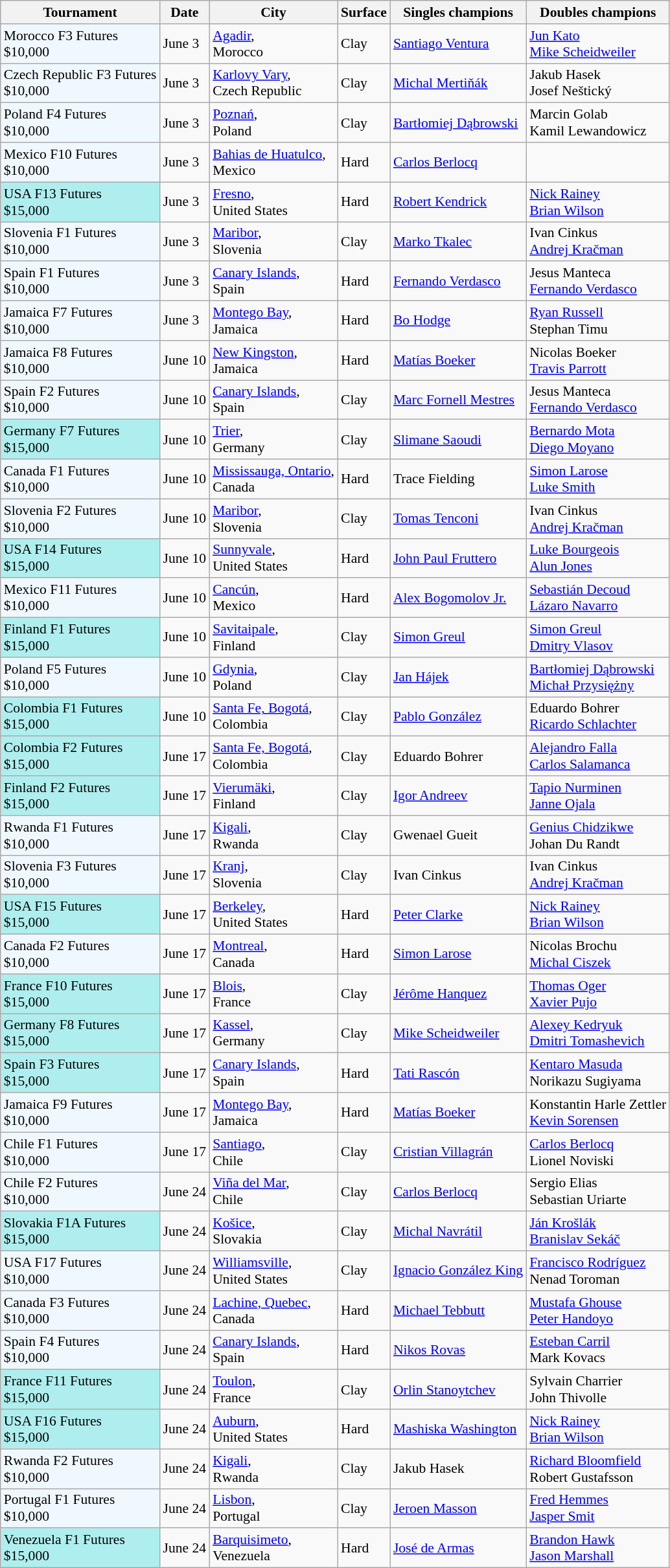<table class="sortable wikitable" style="font-size:90%">
<tr>
<th>Tournament</th>
<th>Date</th>
<th>City</th>
<th>Surface</th>
<th>Singles champions</th>
<th>Doubles champions</th>
</tr>
<tr>
<td style="background:#f0f8ff;">Morocco F3 Futures<br>$10,000</td>
<td>June 3</td>
<td><a href='#'>Agadir</a>,<br>Morocco</td>
<td>Clay</td>
<td> <a href='#'>Santiago Ventura</a></td>
<td> <a href='#'>Jun Kato</a><br> <a href='#'>Mike Scheidweiler</a></td>
</tr>
<tr>
<td style="background:#f0f8ff;">Czech Republic F3 Futures<br>$10,000</td>
<td>June 3</td>
<td><a href='#'>Karlovy Vary</a>,<br>Czech Republic</td>
<td>Clay</td>
<td> <a href='#'>Michal Mertiňák</a></td>
<td> Jakub Hasek<br> Josef Neštický</td>
</tr>
<tr>
<td style="background:#f0f8ff;">Poland F4 Futures<br>$10,000</td>
<td>June 3</td>
<td><a href='#'>Poznań</a>,<br>Poland</td>
<td>Clay</td>
<td> <a href='#'>Bartłomiej Dąbrowski</a></td>
<td> Marcin Golab<br> Kamil Lewandowicz</td>
</tr>
<tr>
<td style="background:#f0f8ff;">Mexico F10 Futures<br>$10,000</td>
<td>June 3</td>
<td><a href='#'>Bahias de Huatulco</a>,<br>Mexico</td>
<td>Hard</td>
<td> <a href='#'>Carlos Berlocq</a></td>
<td></td>
</tr>
<tr>
<td style="background:#afeeee;">USA F13 Futures<br>$15,000</td>
<td>June 3</td>
<td><a href='#'>Fresno</a>,<br>United States</td>
<td>Hard</td>
<td> <a href='#'>Robert Kendrick</a></td>
<td> <a href='#'>Nick Rainey</a><br> <a href='#'>Brian Wilson</a></td>
</tr>
<tr>
<td style="background:#f0f8ff;">Slovenia F1 Futures<br>$10,000</td>
<td>June 3</td>
<td><a href='#'>Maribor</a>,<br>Slovenia</td>
<td>Clay</td>
<td> <a href='#'>Marko Tkalec</a></td>
<td> Ivan Cinkus<br> <a href='#'>Andrej Kračman</a></td>
</tr>
<tr>
<td style="background:#f0f8ff;">Spain F1 Futures<br>$10,000</td>
<td>June 3</td>
<td><a href='#'>Canary Islands</a>,<br>Spain</td>
<td>Hard</td>
<td> <a href='#'>Fernando Verdasco</a></td>
<td> Jesus Manteca<br> <a href='#'>Fernando Verdasco</a></td>
</tr>
<tr>
<td style="background:#f0f8ff;">Jamaica F7 Futures<br>$10,000</td>
<td>June 3</td>
<td><a href='#'>Montego Bay</a>,<br>Jamaica</td>
<td>Hard</td>
<td> <a href='#'>Bo Hodge</a></td>
<td> <a href='#'>Ryan Russell</a><br> Stephan Timu</td>
</tr>
<tr>
<td style="background:#f0f8ff;">Jamaica F8 Futures<br>$10,000</td>
<td>June 10</td>
<td><a href='#'>New Kingston</a>,<br>Jamaica</td>
<td>Hard</td>
<td> <a href='#'>Matías Boeker</a></td>
<td> Nicolas Boeker<br> <a href='#'>Travis Parrott</a></td>
</tr>
<tr>
<td style="background:#f0f8ff;">Spain F2 Futures<br>$10,000</td>
<td>June 10</td>
<td><a href='#'>Canary Islands</a>,<br>Spain</td>
<td>Clay</td>
<td> <a href='#'>Marc Fornell Mestres</a></td>
<td> Jesus Manteca<br> <a href='#'>Fernando Verdasco</a></td>
</tr>
<tr>
<td style="background:#afeeee;">Germany F7 Futures<br>$15,000</td>
<td>June 10</td>
<td><a href='#'>Trier</a>,<br>Germany</td>
<td>Clay</td>
<td> <a href='#'>Slimane Saoudi</a></td>
<td> <a href='#'>Bernardo Mota</a><br> <a href='#'>Diego Moyano</a></td>
</tr>
<tr>
<td style="background:#f0f8ff;">Canada F1 Futures<br>$10,000</td>
<td>June 10</td>
<td><a href='#'>Mississauga, Ontario</a>,<br>Canada</td>
<td>Hard</td>
<td> Trace Fielding</td>
<td> <a href='#'>Simon Larose</a><br> <a href='#'>Luke Smith</a></td>
</tr>
<tr>
<td style="background:#f0f8ff;">Slovenia F2 Futures<br>$10,000</td>
<td>June 10</td>
<td><a href='#'>Maribor</a>,<br>Slovenia</td>
<td>Clay</td>
<td> <a href='#'>Tomas Tenconi</a></td>
<td> Ivan Cinkus<br> <a href='#'>Andrej Kračman</a></td>
</tr>
<tr>
<td style="background:#afeeee;">USA F14 Futures<br>$15,000</td>
<td>June 10</td>
<td><a href='#'>Sunnyvale</a>,<br>United States</td>
<td>Hard</td>
<td> <a href='#'>John Paul Fruttero</a></td>
<td> <a href='#'>Luke Bourgeois</a><br> <a href='#'>Alun Jones</a></td>
</tr>
<tr>
<td style="background:#f0f8ff;">Mexico F11 Futures<br>$10,000</td>
<td>June 10</td>
<td><a href='#'>Cancún</a>,<br>Mexico</td>
<td>Hard</td>
<td> <a href='#'>Alex Bogomolov Jr.</a></td>
<td> <a href='#'>Sebastián Decoud</a><br> <a href='#'>Lázaro Navarro</a></td>
</tr>
<tr>
<td style="background:#afeeee;">Finland F1 Futures<br>$15,000</td>
<td>June 10</td>
<td><a href='#'>Savitaipale</a>,<br>Finland</td>
<td>Clay</td>
<td> <a href='#'>Simon Greul</a></td>
<td> <a href='#'>Simon Greul</a><br> <a href='#'>Dmitry Vlasov</a></td>
</tr>
<tr>
<td style="background:#f0f8ff;">Poland F5 Futures<br>$10,000</td>
<td>June 10</td>
<td><a href='#'>Gdynia</a>,<br>Poland</td>
<td>Clay</td>
<td> <a href='#'>Jan Hájek</a></td>
<td> <a href='#'>Bartłomiej Dąbrowski</a><br> <a href='#'>Michał Przysiężny</a></td>
</tr>
<tr>
<td style="background:#afeeee;">Colombia F1 Futures<br>$15,000</td>
<td>June 10</td>
<td><a href='#'>Santa Fe, Bogotá</a>,<br>Colombia</td>
<td>Clay</td>
<td> <a href='#'>Pablo González</a></td>
<td> Eduardo Bohrer<br> <a href='#'>Ricardo Schlachter</a></td>
</tr>
<tr>
<td style="background:#afeeee;">Colombia F2 Futures<br>$15,000</td>
<td>June 17</td>
<td><a href='#'>Santa Fe, Bogotá</a>,<br>Colombia</td>
<td>Clay</td>
<td> Eduardo Bohrer</td>
<td> <a href='#'>Alejandro Falla</a><br> <a href='#'>Carlos Salamanca</a></td>
</tr>
<tr>
<td style="background:#afeeee;">Finland F2 Futures<br>$15,000</td>
<td>June 17</td>
<td><a href='#'>Vierumäki</a>,<br>Finland</td>
<td>Clay</td>
<td> <a href='#'>Igor Andreev</a></td>
<td> <a href='#'>Tapio Nurminen</a><br> <a href='#'>Janne Ojala</a></td>
</tr>
<tr>
<td style="background:#f0f8ff;">Rwanda F1 Futures<br>$10,000</td>
<td>June 17</td>
<td><a href='#'>Kigali</a>,<br>Rwanda</td>
<td>Clay</td>
<td> Gwenael Gueit</td>
<td> <a href='#'>Genius Chidzikwe</a><br> Johan Du Randt</td>
</tr>
<tr>
<td style="background:#f0f8ff;">Slovenia F3 Futures<br>$10,000</td>
<td>June 17</td>
<td><a href='#'>Kranj</a>,<br>Slovenia</td>
<td>Clay</td>
<td> Ivan Cinkus</td>
<td> Ivan Cinkus<br> <a href='#'>Andrej Kračman</a></td>
</tr>
<tr>
<td style="background:#afeeee;">USA F15 Futures<br>$15,000</td>
<td>June 17</td>
<td><a href='#'>Berkeley</a>,<br>United States</td>
<td>Hard</td>
<td> <a href='#'>Peter Clarke</a></td>
<td> <a href='#'>Nick Rainey</a><br> <a href='#'>Brian Wilson</a></td>
</tr>
<tr>
<td style="background:#f0f8ff;">Canada F2 Futures<br>$10,000</td>
<td>June 17</td>
<td><a href='#'>Montreal</a>,<br>Canada</td>
<td>Hard</td>
<td> <a href='#'>Simon Larose</a></td>
<td> Nicolas Brochu<br> <a href='#'>Michal Ciszek</a></td>
</tr>
<tr>
<td style="background:#afeeee;">France F10 Futures<br>$15,000</td>
<td>June 17</td>
<td><a href='#'>Blois</a>,<br>France</td>
<td>Clay</td>
<td> <a href='#'>Jérôme Hanquez</a></td>
<td> <a href='#'>Thomas Oger</a><br> <a href='#'>Xavier Pujo</a></td>
</tr>
<tr>
<td style="background:#afeeee;">Germany F8 Futures<br>$15,000</td>
<td>June 17</td>
<td><a href='#'>Kassel</a>,<br>Germany</td>
<td>Clay</td>
<td> <a href='#'>Mike Scheidweiler</a></td>
<td> <a href='#'>Alexey Kedryuk</a><br> <a href='#'>Dmitri Tomashevich</a></td>
</tr>
<tr>
<td style="background:#afeeee;">Spain F3 Futures<br>$15,000</td>
<td>June 17</td>
<td><a href='#'>Canary Islands</a>,<br>Spain</td>
<td>Hard</td>
<td> <a href='#'>Tati Rascón</a></td>
<td> <a href='#'>Kentaro Masuda</a><br> Norikazu Sugiyama</td>
</tr>
<tr>
<td style="background:#f0f8ff;">Jamaica F9 Futures<br>$10,000</td>
<td>June 17</td>
<td><a href='#'>Montego Bay</a>,<br>Jamaica</td>
<td>Hard</td>
<td> <a href='#'>Matías Boeker</a></td>
<td> Konstantin Harle Zettler<br> <a href='#'>Kevin Sorensen</a></td>
</tr>
<tr>
<td style="background:#f0f8ff;">Chile F1 Futures<br>$10,000</td>
<td>June 17</td>
<td><a href='#'>Santiago</a>,<br>Chile</td>
<td>Clay</td>
<td> <a href='#'>Cristian Villagrán</a></td>
<td> <a href='#'>Carlos Berlocq</a><br> Lionel Noviski</td>
</tr>
<tr>
<td style="background:#f0f8ff;">Chile F2 Futures<br>$10,000</td>
<td>June 24</td>
<td><a href='#'>Viña del Mar</a>,<br>Chile</td>
<td>Clay</td>
<td> <a href='#'>Carlos Berlocq</a></td>
<td> Sergio Elias<br> Sebastian Uriarte</td>
</tr>
<tr>
<td style="background:#afeeee;">Slovakia F1A Futures<br>$15,000</td>
<td>June 24</td>
<td><a href='#'>Košice</a>,<br>Slovakia</td>
<td>Clay</td>
<td> <a href='#'>Michal Navrátil</a></td>
<td> <a href='#'>Ján Krošlák</a><br> <a href='#'>Branislav Sekáč</a></td>
</tr>
<tr>
<td style="background:#f0f8ff;">USA F17 Futures<br>$10,000</td>
<td>June 24</td>
<td><a href='#'>Williamsville</a>,<br>United States</td>
<td>Clay</td>
<td> <a href='#'>Ignacio González King</a></td>
<td> <a href='#'>Francisco Rodríguez</a><br> Nenad Toroman</td>
</tr>
<tr>
<td style="background:#f0f8ff;">Canada F3 Futures<br>$10,000</td>
<td>June 24</td>
<td><a href='#'>Lachine, Quebec</a>,<br>Canada</td>
<td>Hard</td>
<td> <a href='#'>Michael Tebbutt</a></td>
<td> <a href='#'>Mustafa Ghouse</a><br> <a href='#'>Peter Handoyo</a></td>
</tr>
<tr>
<td style="background:#f0f8ff;">Spain F4 Futures<br>$10,000</td>
<td>June 24</td>
<td><a href='#'>Canary Islands</a>,<br>Spain</td>
<td>Hard</td>
<td> <a href='#'>Nikos Rovas</a></td>
<td> <a href='#'>Esteban Carril</a><br> Mark Kovacs</td>
</tr>
<tr>
<td style="background:#afeeee;">France F11 Futures<br>$15,000</td>
<td>June 24</td>
<td><a href='#'>Toulon</a>,<br>France</td>
<td>Clay</td>
<td> <a href='#'>Orlin Stanoytchev</a></td>
<td> Sylvain Charrier<br> John Thivolle</td>
</tr>
<tr>
<td style="background:#afeeee;">USA F16 Futures<br>$15,000</td>
<td>June 24</td>
<td><a href='#'>Auburn</a>,<br>United States</td>
<td>Hard</td>
<td> <a href='#'>Mashiska Washington</a></td>
<td> <a href='#'>Nick Rainey</a><br> <a href='#'>Brian Wilson</a></td>
</tr>
<tr>
<td style="background:#f0f8ff;">Rwanda F2 Futures<br>$10,000</td>
<td>June 24</td>
<td><a href='#'>Kigali</a>,<br>Rwanda</td>
<td>Clay</td>
<td> Jakub Hasek</td>
<td> <a href='#'>Richard Bloomfield</a><br> Robert Gustafsson</td>
</tr>
<tr>
<td style="background:#f0f8ff;">Portugal F1 Futures<br>$10,000</td>
<td>June 24</td>
<td><a href='#'>Lisbon</a>,<br>Portugal</td>
<td>Clay</td>
<td> <a href='#'>Jeroen Masson</a></td>
<td> <a href='#'>Fred Hemmes</a><br> <a href='#'>Jasper Smit</a></td>
</tr>
<tr>
<td style="background:#afeeee;">Venezuela F1 Futures<br>$15,000</td>
<td>June 24</td>
<td><a href='#'>Barquisimeto</a>,<br>Venezuela</td>
<td>Hard</td>
<td> <a href='#'>José de Armas</a></td>
<td> <a href='#'>Brandon Hawk</a><br> <a href='#'>Jason Marshall</a></td>
</tr>
</table>
